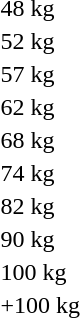<table>
<tr>
<td>48 kg</td>
<td></td>
<td></td>
<td></td>
</tr>
<tr>
<td>52 kg</td>
<td></td>
<td></td>
<td></td>
</tr>
<tr>
<td>57 kg</td>
<td></td>
<td></td>
<td></td>
</tr>
<tr>
<td>62 kg</td>
<td></td>
<td></td>
<td></td>
</tr>
<tr>
<td>68 kg</td>
<td></td>
<td></td>
<td></td>
</tr>
<tr>
<td>74 kg</td>
<td></td>
<td></td>
<td></td>
</tr>
<tr>
<td>82 kg</td>
<td></td>
<td></td>
<td></td>
</tr>
<tr>
<td>90 kg</td>
<td></td>
<td></td>
<td></td>
</tr>
<tr>
<td>100 kg</td>
<td></td>
<td></td>
<td></td>
</tr>
<tr>
<td>+100 kg</td>
<td></td>
<td></td>
<td></td>
</tr>
</table>
